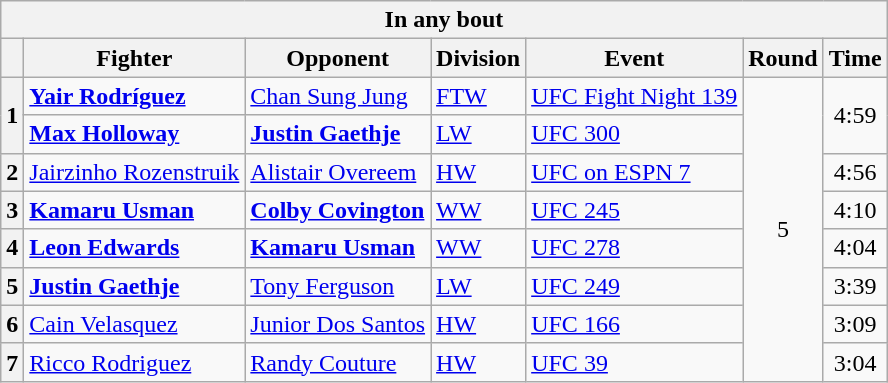<table class=wikitable>
<tr>
<th colspan=7>In any bout</th>
</tr>
<tr>
<th></th>
<th>Fighter</th>
<th>Opponent</th>
<th>Division</th>
<th>Event</th>
<th>Round</th>
<th>Time</th>
</tr>
<tr>
<th rowspan=2>1</th>
<td> <strong><a href='#'>Yair Rodríguez</a></strong></td>
<td><a href='#'>Chan Sung Jung</a></td>
<td><a href='#'>FTW</a></td>
<td><a href='#'>UFC Fight Night 139</a></td>
<td rowspan=8 align=center>5</td>
<td rowspan=2 align=center>4:59</td>
</tr>
<tr>
<td> <strong><a href='#'>Max Holloway</a></strong></td>
<td><strong><a href='#'>Justin Gaethje</a></strong></td>
<td><a href='#'>LW</a></td>
<td><a href='#'>UFC 300</a></td>
</tr>
<tr>
<th>2</th>
<td> <a href='#'>Jairzinho Rozenstruik</a></td>
<td><a href='#'>Alistair Overeem</a></td>
<td><a href='#'>HW</a></td>
<td><a href='#'>UFC on ESPN 7</a></td>
<td align=center>4:56</td>
</tr>
<tr>
<th>3</th>
<td> <strong><a href='#'>Kamaru Usman</a></strong></td>
<td><strong><a href='#'>Colby Covington</a></strong></td>
<td><a href='#'>WW</a></td>
<td><a href='#'>UFC 245</a></td>
<td align=center>4:10</td>
</tr>
<tr>
<th>4</th>
<td> <strong><a href='#'>Leon Edwards</a></strong></td>
<td><strong><a href='#'>Kamaru Usman</a></strong></td>
<td><a href='#'>WW</a></td>
<td><a href='#'>UFC 278</a></td>
<td align=center>4:04</td>
</tr>
<tr>
<th>5</th>
<td> <strong><a href='#'>Justin Gaethje</a></strong></td>
<td><a href='#'>Tony Ferguson</a></td>
<td><a href='#'>LW</a></td>
<td><a href='#'>UFC 249</a></td>
<td align=center>3:39</td>
</tr>
<tr>
<th>6</th>
<td> <a href='#'>Cain Velasquez</a></td>
<td><a href='#'>Junior Dos Santos</a></td>
<td><a href='#'>HW</a></td>
<td><a href='#'>UFC 166</a></td>
<td align=center>3:09</td>
</tr>
<tr>
<th>7</th>
<td> <a href='#'>Ricco Rodriguez</a></td>
<td><a href='#'>Randy Couture</a></td>
<td><a href='#'>HW</a></td>
<td><a href='#'>UFC 39</a></td>
<td align=center>3:04</td>
</tr>
</table>
